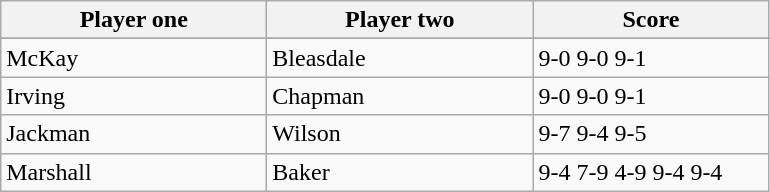<table class="wikitable">
<tr>
<th width=170>Player one</th>
<th width=170>Player two</th>
<th width=150>Score</th>
</tr>
<tr>
</tr>
<tr>
<td> McKay</td>
<td> Bleasdale</td>
<td>9-0 9-0 9-1</td>
</tr>
<tr>
<td> Irving</td>
<td> Chapman</td>
<td>9-0 9-0 9-1</td>
</tr>
<tr>
<td> Jackman</td>
<td> Wilson</td>
<td>9-7 9-4 9-5</td>
</tr>
<tr>
<td> Marshall</td>
<td> Baker</td>
<td>9-4 7-9 4-9 9-4 9-4</td>
</tr>
</table>
